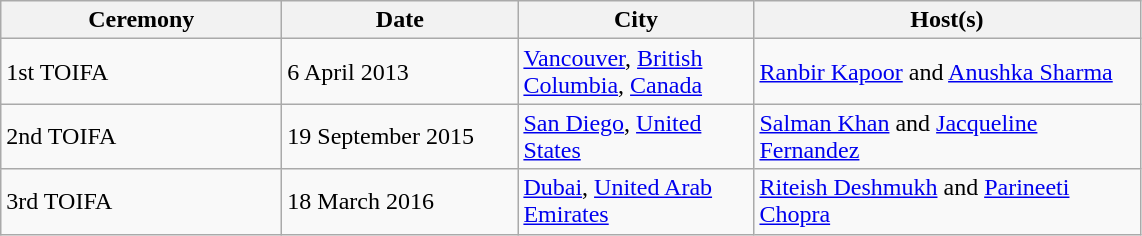<table class="sortable wikitable" style="text-align: centr">
<tr>
<th style="width:180px;">Ceremony</th>
<th style="width:150px;">Date</th>
<th style="width:150px;">City</th>
<th style="width:250px;">Host(s)</th>
</tr>
<tr>
<td>1st TOIFA</td>
<td>6 April 2013</td>
<td><a href='#'>Vancouver</a>, <a href='#'>British Columbia</a>, <a href='#'>Canada</a></td>
<td><a href='#'>Ranbir Kapoor</a> and <a href='#'>Anushka Sharma</a></td>
</tr>
<tr>
<td>2nd TOIFA</td>
<td>19 September 2015</td>
<td><a href='#'>San Diego</a>, <a href='#'>United States</a></td>
<td><a href='#'>Salman Khan</a> and <a href='#'>Jacqueline Fernandez</a></td>
</tr>
<tr>
<td>3rd TOIFA</td>
<td>18 March 2016</td>
<td><a href='#'>Dubai</a>, <a href='#'>United Arab Emirates</a></td>
<td><a href='#'>Riteish Deshmukh</a> and <a href='#'>Parineeti Chopra</a></td>
</tr>
</table>
